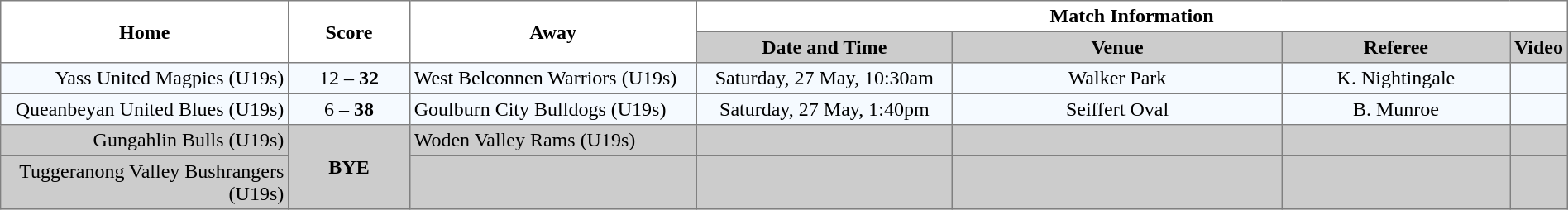<table border="1" cellpadding="3" cellspacing="0" width="100%" style="border-collapse:collapse;  text-align:center;">
<tr>
<th rowspan="2" width="19%">Home</th>
<th rowspan="2" width="8%">Score</th>
<th rowspan="2" width="19%">Away</th>
<th colspan="4">Match Information</th>
</tr>
<tr style="background:#CCCCCC">
<th width="17%">Date and Time</th>
<th width="22%">Venue</th>
<th width="50%">Referee</th>
<th>Video</th>
</tr>
<tr style="text-align:center; background:#f5faff;">
<td align="right">Yass United Magpies (U19s) </td>
<td>12 – <strong>32</strong></td>
<td align="left"> West Belconnen Warriors (U19s)</td>
<td>Saturday, 27 May, 10:30am</td>
<td>Walker Park</td>
<td>K. Nightingale</td>
<td></td>
</tr>
<tr style="text-align:center; background:#f5faff;">
<td align="right">Queanbeyan United Blues (U19s) </td>
<td>6 – <strong>38</strong></td>
<td align="left"> Goulburn City Bulldogs (U19s)</td>
<td>Saturday, 27 May, 1:40pm</td>
<td>Seiffert Oval</td>
<td>B. Munroe</td>
<td></td>
</tr>
<tr style="text-align:center; background:#CCCCCC;">
<td align="right">Gungahlin Bulls (U19s) </td>
<td rowspan="2"><strong>BYE</strong></td>
<td align="left"> Woden Valley Rams (U19s)</td>
<td></td>
<td></td>
<td></td>
<td></td>
</tr>
<tr style="text-align:center; background:#CCCCCC;">
<td align="right">Tuggeranong Valley Bushrangers (U19s) </td>
<td></td>
<td align="left"></td>
<td></td>
<td></td>
<td></td>
</tr>
</table>
